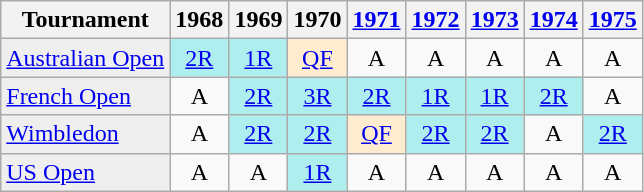<table class="wikitable">
<tr>
<th>Tournament</th>
<th>1968</th>
<th>1969</th>
<th>1970</th>
<th><a href='#'>1971</a></th>
<th><a href='#'>1972</a></th>
<th><a href='#'>1973</a></th>
<th><a href='#'>1974</a></th>
<th><a href='#'>1975</a></th>
</tr>
<tr>
<td style="background:#EFEFEF;"><a href='#'>Australian Open</a></td>
<td align="center"  style="background:#afeeee;"><a href='#'>2R</a></td>
<td align="center"  style="background:#afeeee;"><a href='#'>1R</a></td>
<td align="center" style="background:#ffebcd;"><a href='#'>QF</a></td>
<td align="center">A</td>
<td align="center">A</td>
<td align="center">A</td>
<td align="center">A</td>
<td align="center">A</td>
</tr>
<tr>
<td style="background:#EFEFEF;"><a href='#'>French Open</a></td>
<td align="center">A</td>
<td align="center" style="background:#afeeee;"><a href='#'>2R</a></td>
<td align="center" style="background:#afeeee;"><a href='#'>3R</a></td>
<td align="center" style="background:#afeeee;"><a href='#'>2R</a></td>
<td align="center" style="background:#afeeee;"><a href='#'>1R</a></td>
<td align="center" style="background:#afeeee;"><a href='#'>1R</a></td>
<td align="center" style="background:#afeeee;"><a href='#'>2R</a></td>
<td align="center">A</td>
</tr>
<tr>
<td style="background:#EFEFEF;"><a href='#'>Wimbledon</a></td>
<td align="center">A</td>
<td align="center" style="background:#afeeee;"><a href='#'>2R</a></td>
<td align="center" style="background:#afeeee;"><a href='#'>2R</a></td>
<td align="center" style="background:#ffebcd;"><a href='#'>QF</a></td>
<td align="center" style="background:#afeeee;"><a href='#'>2R</a></td>
<td align="center" style="background:#afeeee;"><a href='#'>2R</a></td>
<td align="center">A</td>
<td align="center" style="background:#afeeee;"><a href='#'>2R</a></td>
</tr>
<tr>
<td style="background:#EFEFEF;"><a href='#'>US Open</a></td>
<td align="center">A</td>
<td align="center">A</td>
<td align="center" style="background:#afeeee;"><a href='#'>1R</a></td>
<td align="center">A</td>
<td align="center">A</td>
<td align="center">A</td>
<td align="center">A</td>
<td align="center">A</td>
</tr>
</table>
